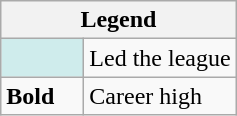<table class="wikitable mw-collapsible mw-collapsed">
<tr>
<th colspan="2">Legend</th>
</tr>
<tr>
<td style="background:#cfecec; width:3em;"></td>
<td>Led the league</td>
</tr>
<tr>
<td><strong>Bold</strong></td>
<td>Career high</td>
</tr>
</table>
